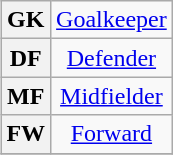<table class="wikitable plainrowheaders" style="text-align:center;margin-left:1em;float:right">
<tr>
<th>GK</th>
<td><a href='#'>Goalkeeper</a></td>
</tr>
<tr>
<th>DF</th>
<td><a href='#'>Defender</a></td>
</tr>
<tr>
<th>MF</th>
<td><a href='#'>Midfielder</a></td>
</tr>
<tr>
<th>FW</th>
<td><a href='#'>Forward</a></td>
</tr>
<tr>
</tr>
</table>
